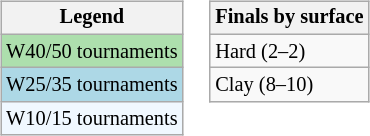<table>
<tr valign=top>
<td><br><table class="wikitable" style="font-size:85%;">
<tr>
<th>Legend</th>
</tr>
<tr style="background:#addfad;">
<td>W40/50 tournaments</td>
</tr>
<tr style="background:lightblue;">
<td>W25/35 tournaments</td>
</tr>
<tr style="background:#f0f8ff;">
<td>W10/15 tournaments</td>
</tr>
</table>
</td>
<td><br><table class="wikitable" style="font-size:85%;">
<tr>
<th>Finals by surface</th>
</tr>
<tr>
<td>Hard (2–2)</td>
</tr>
<tr>
<td>Clay (8–10)</td>
</tr>
</table>
</td>
</tr>
</table>
